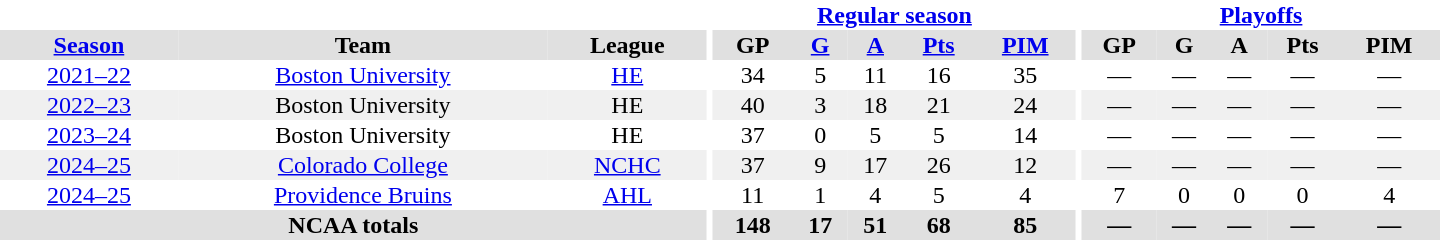<table cellspacing="0" cellpadding="1" border="0" style="text-align:center; width:60em;">
<tr>
<th colspan="3" bgcolor="#ffffff"></th>
<th rowspan="99" bgcolor="#ffffff"></th>
<th colspan="5"><a href='#'>Regular season</a></th>
<th rowspan="99" bgcolor="#ffffff"></th>
<th colspan="5"><a href='#'>Playoffs</a></th>
</tr>
<tr bgcolor="#e0e0e0">
<th><a href='#'>Season</a></th>
<th>Team</th>
<th>League</th>
<th>GP</th>
<th><a href='#'>G</a></th>
<th><a href='#'>A</a></th>
<th><a href='#'>Pts</a></th>
<th><a href='#'>PIM</a></th>
<th>GP</th>
<th>G</th>
<th>A</th>
<th>Pts</th>
<th>PIM</th>
</tr>
<tr>
<td><a href='#'>2021–22</a></td>
<td><a href='#'>Boston University</a></td>
<td><a href='#'>HE</a></td>
<td>34</td>
<td>5</td>
<td>11</td>
<td>16</td>
<td>35</td>
<td>—</td>
<td>—</td>
<td>—</td>
<td>—</td>
<td>—</td>
</tr>
<tr bgcolor="#f0f0f0">
<td><a href='#'>2022–23</a></td>
<td>Boston University</td>
<td>HE</td>
<td>40</td>
<td>3</td>
<td>18</td>
<td>21</td>
<td>24</td>
<td>—</td>
<td>—</td>
<td>—</td>
<td>—</td>
<td>—</td>
</tr>
<tr>
<td><a href='#'>2023–24</a></td>
<td>Boston University</td>
<td>HE</td>
<td>37</td>
<td>0</td>
<td>5</td>
<td>5</td>
<td>14</td>
<td>—</td>
<td>—</td>
<td>—</td>
<td>—</td>
<td>—</td>
</tr>
<tr bgcolor="#f0f0f0">
<td><a href='#'>2024–25</a></td>
<td><a href='#'>Colorado College</a></td>
<td><a href='#'>NCHC</a></td>
<td>37</td>
<td>9</td>
<td>17</td>
<td>26</td>
<td>12</td>
<td>—</td>
<td>—</td>
<td>—</td>
<td>—</td>
<td>—</td>
</tr>
<tr>
<td><a href='#'>2024–25</a></td>
<td><a href='#'>Providence Bruins</a></td>
<td><a href='#'>AHL</a></td>
<td>11</td>
<td>1</td>
<td>4</td>
<td>5</td>
<td>4</td>
<td>7</td>
<td>0</td>
<td>0</td>
<td>0</td>
<td>4</td>
</tr>
<tr bgcolor="#e0e0e0">
<th colspan="3">NCAA totals</th>
<th>148</th>
<th>17</th>
<th>51</th>
<th>68</th>
<th>85</th>
<th>—</th>
<th>—</th>
<th>—</th>
<th>—</th>
<th>—</th>
</tr>
</table>
